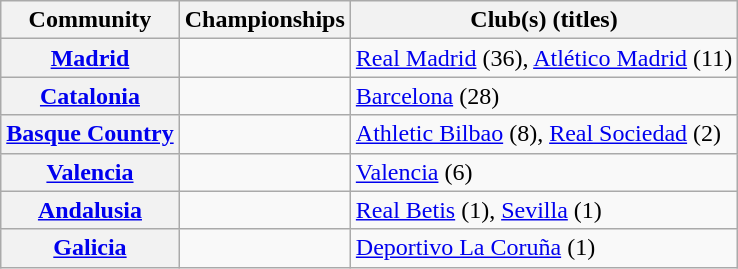<table class="sortable plainrowheaders wikitable">
<tr>
<th scope=col>Community</th>
<th scope=col>Championships</th>
<th scope=col class=unsortable>Club(s) (titles)</th>
</tr>
<tr>
<th scope=row><a href='#'>Madrid</a></th>
<td></td>
<td><a href='#'>Real Madrid</a> (36), <a href='#'>Atlético Madrid</a> (11)</td>
</tr>
<tr>
<th scope=row><a href='#'>Catalonia</a></th>
<td></td>
<td><a href='#'>Barcelona</a> (28)</td>
</tr>
<tr>
<th scope=row><a href='#'>Basque Country</a></th>
<td></td>
<td><a href='#'>Athletic Bilbao</a> (8), <a href='#'>Real Sociedad</a> (2)</td>
</tr>
<tr>
<th scope=row><a href='#'>Valencia</a></th>
<td></td>
<td><a href='#'>Valencia</a> (6)</td>
</tr>
<tr>
<th scope=row><a href='#'>Andalusia</a></th>
<td></td>
<td><a href='#'>Real Betis</a> (1), <a href='#'>Sevilla</a> (1)</td>
</tr>
<tr>
<th scope=row><a href='#'>Galicia</a></th>
<td></td>
<td><a href='#'>Deportivo La Coruña</a> (1)</td>
</tr>
</table>
